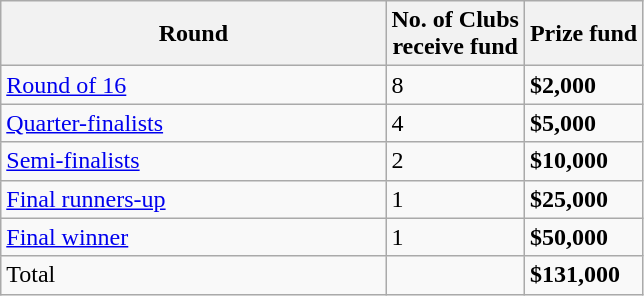<table class="wikitable">
<tr>
<th>Round</th>
<th>No. of Clubs<br>receive fund</th>
<th>Prize fund</th>
</tr>
<tr>
<td width=60%><a href='#'>Round of 16</a></td>
<td>8</td>
<td><strong>$2,000</strong></td>
</tr>
<tr>
<td><a href='#'>Quarter-finalists</a></td>
<td>4</td>
<td><strong>$5,000</strong></td>
</tr>
<tr>
<td><a href='#'>Semi-finalists</a></td>
<td>2</td>
<td><strong>$10,000</strong></td>
</tr>
<tr>
<td><a href='#'>Final runners-up</a></td>
<td>1</td>
<td><strong>$25,000</strong></td>
</tr>
<tr>
<td><a href='#'>Final winner</a></td>
<td>1</td>
<td><strong>$50,000</strong></td>
</tr>
<tr>
<td>Total</td>
<td></td>
<td><strong>$131,000</strong></td>
</tr>
</table>
